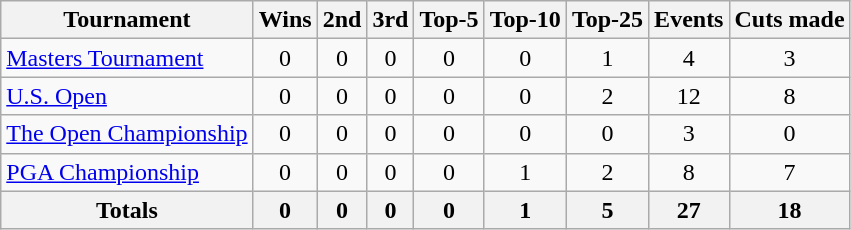<table class=wikitable style=text-align:center>
<tr>
<th>Tournament</th>
<th>Wins</th>
<th>2nd</th>
<th>3rd</th>
<th>Top-5</th>
<th>Top-10</th>
<th>Top-25</th>
<th>Events</th>
<th>Cuts made</th>
</tr>
<tr>
<td align=left><a href='#'>Masters Tournament</a></td>
<td>0</td>
<td>0</td>
<td>0</td>
<td>0</td>
<td>0</td>
<td>1</td>
<td>4</td>
<td>3</td>
</tr>
<tr>
<td align=left><a href='#'>U.S. Open</a></td>
<td>0</td>
<td>0</td>
<td>0</td>
<td>0</td>
<td>0</td>
<td>2</td>
<td>12</td>
<td>8</td>
</tr>
<tr>
<td align=left><a href='#'>The Open Championship</a></td>
<td>0</td>
<td>0</td>
<td>0</td>
<td>0</td>
<td>0</td>
<td>0</td>
<td>3</td>
<td>0</td>
</tr>
<tr>
<td align=left><a href='#'>PGA Championship</a></td>
<td>0</td>
<td>0</td>
<td>0</td>
<td>0</td>
<td>1</td>
<td>2</td>
<td>8</td>
<td>7</td>
</tr>
<tr>
<th>Totals</th>
<th>0</th>
<th>0</th>
<th>0</th>
<th>0</th>
<th>1</th>
<th>5</th>
<th>27</th>
<th>18</th>
</tr>
</table>
